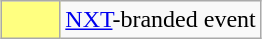<table class="wikitable" style="margin: 0 auto">
<tr>
<td style="background: #FFFF80; width: 2em"></td>
<td><a href='#'>NXT</a>-branded event<br></td>
</tr>
</table>
